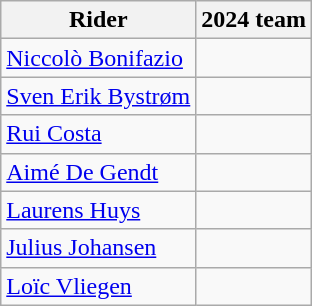<table class="wikitable">
<tr>
<th>Rider</th>
<th>2024 team</th>
</tr>
<tr>
<td><a href='#'>Niccolò Bonifazio</a></td>
<td></td>
</tr>
<tr>
<td><a href='#'>Sven Erik Bystrøm</a></td>
<td></td>
</tr>
<tr>
<td><a href='#'>Rui Costa</a></td>
<td></td>
</tr>
<tr>
<td><a href='#'>Aimé De Gendt</a></td>
<td></td>
</tr>
<tr>
<td><a href='#'>Laurens Huys</a></td>
<td></td>
</tr>
<tr>
<td><a href='#'>Julius Johansen</a></td>
<td></td>
</tr>
<tr>
<td><a href='#'>Loïc Vliegen</a></td>
<td></td>
</tr>
</table>
